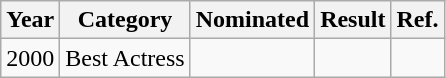<table class="wikitable">
<tr>
<th>Year</th>
<th>Category</th>
<th>Nominated</th>
<th>Result</th>
<th>Ref.</th>
</tr>
<tr>
<td>2000</td>
<td>Best Actress</td>
<td></td>
<td></td>
<td></td>
</tr>
</table>
